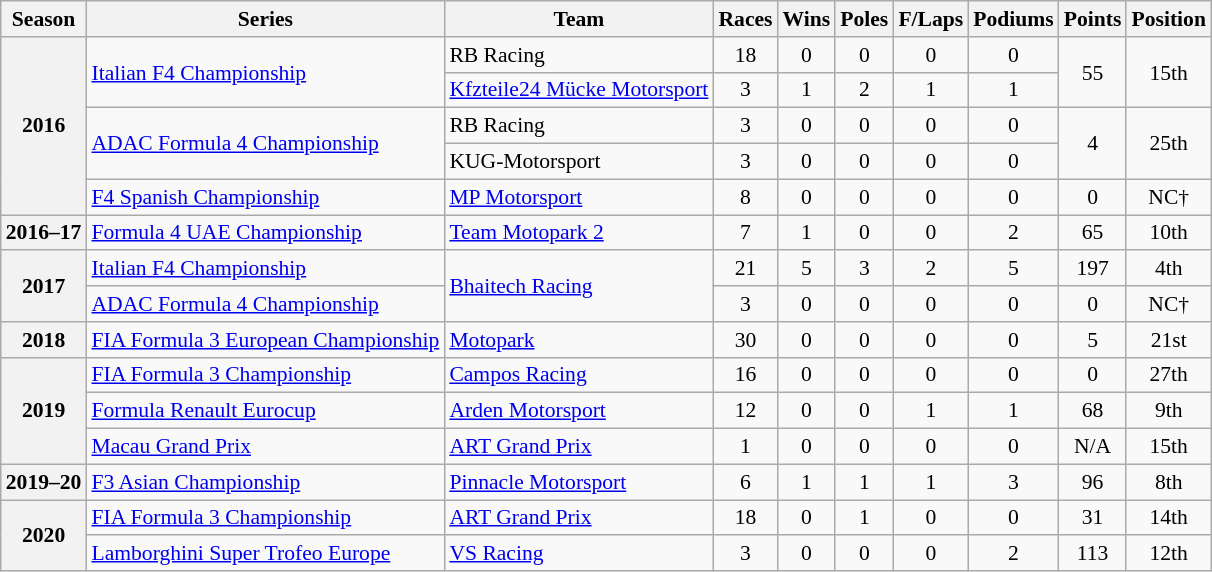<table class="wikitable" style="font-size: 90%; text-align:center">
<tr>
<th>Season</th>
<th>Series</th>
<th>Team</th>
<th>Races</th>
<th>Wins</th>
<th>Poles</th>
<th>F/Laps</th>
<th>Podiums</th>
<th>Points</th>
<th>Position</th>
</tr>
<tr>
<th rowspan=5>2016</th>
<td rowspan=2 align=left><a href='#'>Italian F4 Championship</a></td>
<td align=left>RB Racing</td>
<td>18</td>
<td>0</td>
<td>0</td>
<td>0</td>
<td>0</td>
<td rowspan=2>55</td>
<td rowspan=2>15th</td>
</tr>
<tr>
<td align=left><a href='#'>Kfzteile24 Mücke Motorsport</a></td>
<td>3</td>
<td>1</td>
<td>2</td>
<td>1</td>
<td>1</td>
</tr>
<tr>
<td rowspan=2 align=left><a href='#'>ADAC Formula 4 Championship</a></td>
<td align=left>RB Racing</td>
<td>3</td>
<td>0</td>
<td>0</td>
<td>0</td>
<td>0</td>
<td rowspan=2>4</td>
<td rowspan=2>25th</td>
</tr>
<tr>
<td align=left>KUG-Motorsport</td>
<td>3</td>
<td>0</td>
<td>0</td>
<td>0</td>
<td>0</td>
</tr>
<tr>
<td align=left><a href='#'>F4 Spanish Championship</a></td>
<td align=left><a href='#'>MP Motorsport</a></td>
<td>8</td>
<td>0</td>
<td>0</td>
<td>0</td>
<td>0</td>
<td>0</td>
<td>NC†</td>
</tr>
<tr>
<th>2016–17</th>
<td align=left><a href='#'>Formula 4 UAE Championship</a></td>
<td align=left><a href='#'>Team Motopark 2</a></td>
<td>7</td>
<td>1</td>
<td>0</td>
<td>0</td>
<td>2</td>
<td>65</td>
<td>10th</td>
</tr>
<tr>
<th rowspan=2>2017</th>
<td align=left><a href='#'>Italian F4 Championship</a></td>
<td rowspan=2 align=left><a href='#'>Bhaitech Racing</a></td>
<td>21</td>
<td>5</td>
<td>3</td>
<td>2</td>
<td>5</td>
<td>197</td>
<td>4th</td>
</tr>
<tr>
<td align=left><a href='#'>ADAC Formula 4 Championship</a></td>
<td>3</td>
<td>0</td>
<td>0</td>
<td>0</td>
<td>0</td>
<td>0</td>
<td>NC†</td>
</tr>
<tr>
<th>2018</th>
<td align=left><a href='#'>FIA Formula 3 European Championship</a></td>
<td align=left><a href='#'>Motopark</a></td>
<td>30</td>
<td>0</td>
<td>0</td>
<td>0</td>
<td>0</td>
<td>5</td>
<td>21st</td>
</tr>
<tr>
<th rowspan=3>2019</th>
<td align=left><a href='#'>FIA Formula 3 Championship</a></td>
<td align=left><a href='#'>Campos Racing</a></td>
<td>16</td>
<td>0</td>
<td>0</td>
<td>0</td>
<td>0</td>
<td>0</td>
<td>27th</td>
</tr>
<tr>
<td align=left><a href='#'>Formula Renault Eurocup</a></td>
<td align=left><a href='#'>Arden Motorsport</a></td>
<td>12</td>
<td>0</td>
<td>0</td>
<td>1</td>
<td>1</td>
<td>68</td>
<td>9th</td>
</tr>
<tr>
<td align=left><a href='#'>Macau Grand Prix</a></td>
<td align=left><a href='#'>ART Grand Prix</a></td>
<td>1</td>
<td>0</td>
<td>0</td>
<td>0</td>
<td>0</td>
<td>N/A</td>
<td>15th</td>
</tr>
<tr>
<th>2019–20</th>
<td align=left><a href='#'>F3 Asian Championship</a></td>
<td align=left><a href='#'>Pinnacle Motorsport</a></td>
<td>6</td>
<td>1</td>
<td>1</td>
<td>1</td>
<td>3</td>
<td>96</td>
<td>8th</td>
</tr>
<tr>
<th rowspan=2>2020</th>
<td align=left><a href='#'>FIA Formula 3 Championship</a></td>
<td align=left><a href='#'>ART Grand Prix</a></td>
<td>18</td>
<td>0</td>
<td>1</td>
<td>0</td>
<td>0</td>
<td>31</td>
<td>14th</td>
</tr>
<tr>
<td align=left><a href='#'>Lamborghini Super Trofeo Europe</a></td>
<td align=left><a href='#'>VS Racing</a></td>
<td>3</td>
<td>0</td>
<td>0</td>
<td>0</td>
<td>2</td>
<td>113</td>
<td>12th</td>
</tr>
</table>
